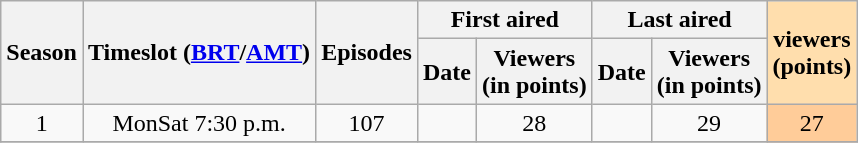<table class="wikitable" style="text-align: center">
<tr>
<th scope="col" rowspan="2">Season</th>
<th scope="col" rowspan="2">Timeslot (<a href='#'>BRT</a>/<a href='#'>AMT</a>)</th>
<th scope="col" rowspan="2" colspan="1">Episodes</th>
<th scope="col" colspan="2">First aired</th>
<th scope="col" colspan="2">Last aired</th>
<th style="background:#ffdead;" rowspan="2"> viewers <br> (points)</th>
</tr>
<tr>
<th scope="col">Date</th>
<th scope="col">Viewers<br>(in points)</th>
<th scope="col">Date</th>
<th scope="col">Viewers<br>(in points)</th>
</tr>
<tr>
<td>1</td>
<td>MonSat 7:30 p.m.</td>
<td>107</td>
<td></td>
<td>28</td>
<td></td>
<td>29</td>
<td style="background:#fc9;">27</td>
</tr>
<tr>
</tr>
</table>
